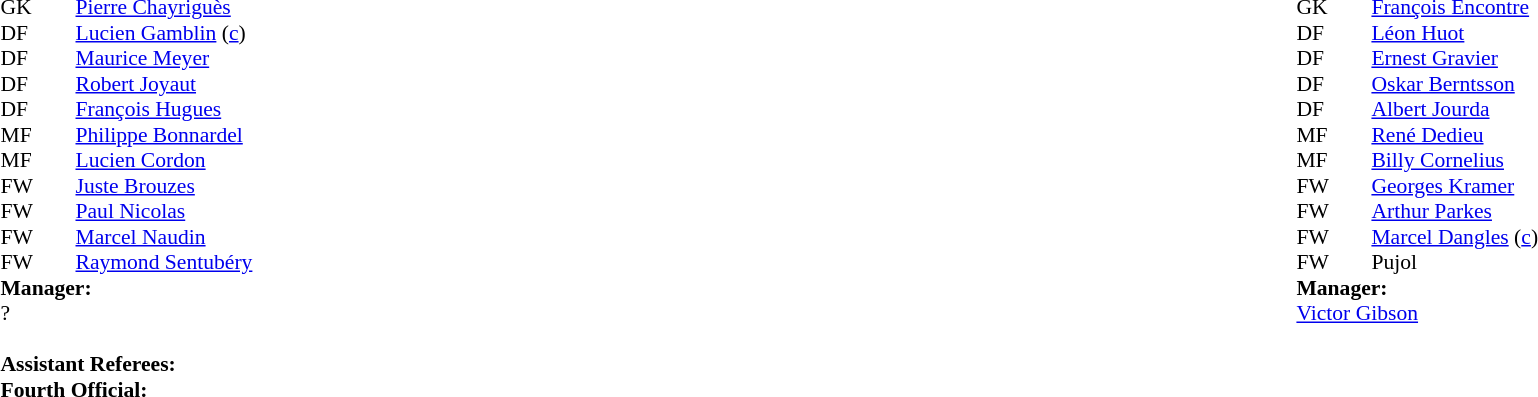<table width=100%>
<tr>
<td valign="top" width="50%"><br><table style=font-size:90% cellspacing=0 cellpadding=0>
<tr>
<td colspan="4"></td>
</tr>
<tr>
<th width=25></th>
<th width=25></th>
</tr>
<tr>
<td>GK</td>
<td><strong></strong></td>
<td> <a href='#'>Pierre Chayriguès</a></td>
</tr>
<tr>
<td>DF</td>
<td><strong></strong></td>
<td> <a href='#'>Lucien Gamblin</a> (<a href='#'>c</a>)</td>
</tr>
<tr>
<td>DF</td>
<td><strong></strong></td>
<td> <a href='#'>Maurice Meyer</a></td>
</tr>
<tr>
<td>DF</td>
<td><strong></strong></td>
<td> <a href='#'>Robert Joyaut</a></td>
</tr>
<tr>
<td>DF</td>
<td><strong></strong></td>
<td> <a href='#'>François Hugues</a></td>
</tr>
<tr>
<td>MF</td>
<td><strong></strong></td>
<td> <a href='#'>Philippe Bonnardel</a></td>
</tr>
<tr>
<td>MF</td>
<td><strong></strong></td>
<td> <a href='#'>Lucien Cordon</a></td>
</tr>
<tr>
<td>FW</td>
<td><strong></strong></td>
<td> <a href='#'>Juste Brouzes</a></td>
</tr>
<tr>
<td>FW</td>
<td><strong></strong></td>
<td> <a href='#'>Paul Nicolas</a></td>
</tr>
<tr>
<td>FW</td>
<td><strong></strong></td>
<td> <a href='#'>Marcel Naudin</a></td>
</tr>
<tr>
<td>FW</td>
<td><strong></strong></td>
<td> <a href='#'>Raymond Sentubéry</a></td>
</tr>
<tr>
<td colspan=3><strong>Manager:</strong></td>
</tr>
<tr>
<td colspan=4>?<br><br><strong>Assistant Referees:</strong><br>
<strong>Fourth Official:</strong><br></td>
</tr>
</table>
</td>
<td valign="top" width="50%"><br><table style="font-size: 90%" cellspacing="0" cellpadding="0" align=center>
<tr>
<td colspan="4"></td>
</tr>
<tr>
<th width=25></th>
<th width=25></th>
</tr>
<tr>
<td>GK</td>
<td><strong></strong></td>
<td> <a href='#'>François Encontre</a></td>
</tr>
<tr>
<td>DF</td>
<td><strong></strong></td>
<td> <a href='#'>Léon Huot</a></td>
</tr>
<tr>
<td>DF</td>
<td><strong></strong></td>
<td> <a href='#'>Ernest Gravier</a></td>
</tr>
<tr>
<td>DF</td>
<td><strong></strong></td>
<td> <a href='#'>Oskar Berntsson</a></td>
</tr>
<tr>
<td>DF</td>
<td><strong></strong></td>
<td> <a href='#'>Albert Jourda</a></td>
</tr>
<tr>
<td>MF</td>
<td><strong></strong></td>
<td> <a href='#'>René Dedieu</a></td>
</tr>
<tr>
<td>MF</td>
<td><strong></strong></td>
<td> <a href='#'>Billy Cornelius</a></td>
</tr>
<tr>
<td>FW</td>
<td><strong></strong></td>
<td> <a href='#'>Georges Kramer</a></td>
</tr>
<tr>
<td>FW</td>
<td><strong></strong></td>
<td> <a href='#'>Arthur Parkes</a></td>
</tr>
<tr>
<td>FW</td>
<td><strong></strong></td>
<td> <a href='#'>Marcel Dangles</a> (<a href='#'>c</a>)</td>
</tr>
<tr>
<td>FW</td>
<td><strong></strong></td>
<td> Pujol</td>
</tr>
<tr>
<td colspan=3><strong>Manager:</strong></td>
</tr>
<tr>
<td colspan=4> <a href='#'>Victor Gibson</a></td>
</tr>
</table>
</td>
</tr>
</table>
